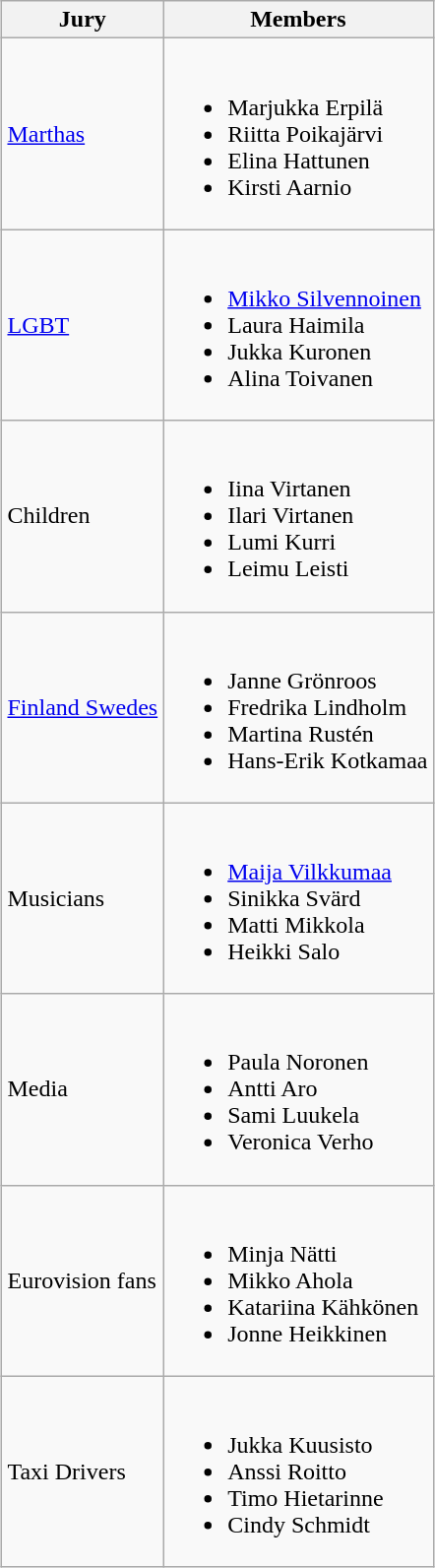<table class="wikitable collapsible" style="margin: 1em auto 1em auto">
<tr>
<th>Jury</th>
<th>Members</th>
</tr>
<tr>
<td><a href='#'>Marthas</a></td>
<td><br><ul><li>Marjukka Erpilä</li><li>Riitta Poikajärvi</li><li>Elina Hattunen</li><li>Kirsti Aarnio</li></ul></td>
</tr>
<tr>
<td><a href='#'>LGBT</a></td>
<td><br><ul><li><a href='#'>Mikko Silvennoinen</a></li><li>Laura Haimila</li><li>Jukka Kuronen</li><li>Alina Toivanen</li></ul></td>
</tr>
<tr>
<td>Children</td>
<td><br><ul><li>Iina Virtanen</li><li>Ilari Virtanen</li><li>Lumi Kurri</li><li>Leimu Leisti</li></ul></td>
</tr>
<tr>
<td><a href='#'>Finland Swedes</a></td>
<td><br><ul><li>Janne Grönroos</li><li>Fredrika Lindholm</li><li>Martina Rustén</li><li>Hans-Erik Kotkamaa</li></ul></td>
</tr>
<tr>
<td>Musicians</td>
<td><br><ul><li><a href='#'>Maija Vilkkumaa</a></li><li>Sinikka Svärd</li><li>Matti Mikkola</li><li>Heikki Salo</li></ul></td>
</tr>
<tr>
<td>Media</td>
<td><br><ul><li>Paula Noronen</li><li>Antti Aro</li><li>Sami Luukela</li><li>Veronica Verho</li></ul></td>
</tr>
<tr>
<td>Eurovision fans</td>
<td><br><ul><li>Minja Nätti</li><li>Mikko Ahola</li><li>Katariina Kähkönen</li><li>Jonne Heikkinen</li></ul></td>
</tr>
<tr>
<td>Taxi Drivers</td>
<td><br><ul><li>Jukka Kuusisto</li><li>Anssi Roitto</li><li>Timo Hietarinne</li><li>Cindy Schmidt</li></ul></td>
</tr>
</table>
